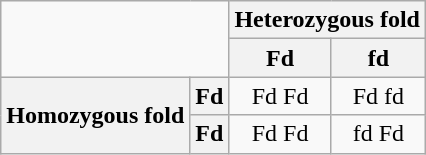<table class="wikitable" style="text-align: center; ">
<tr>
<td colspan="2" rowspan="2"></td>
<th colspan="2">Heterozygous fold</th>
</tr>
<tr>
<th>Fd</th>
<th>fd</th>
</tr>
<tr>
<th rowspan="2">Homozygous fold</th>
<th>Fd</th>
<td>Fd Fd</td>
<td>Fd fd</td>
</tr>
<tr>
<th>Fd</th>
<td>Fd Fd</td>
<td>fd Fd</td>
</tr>
</table>
